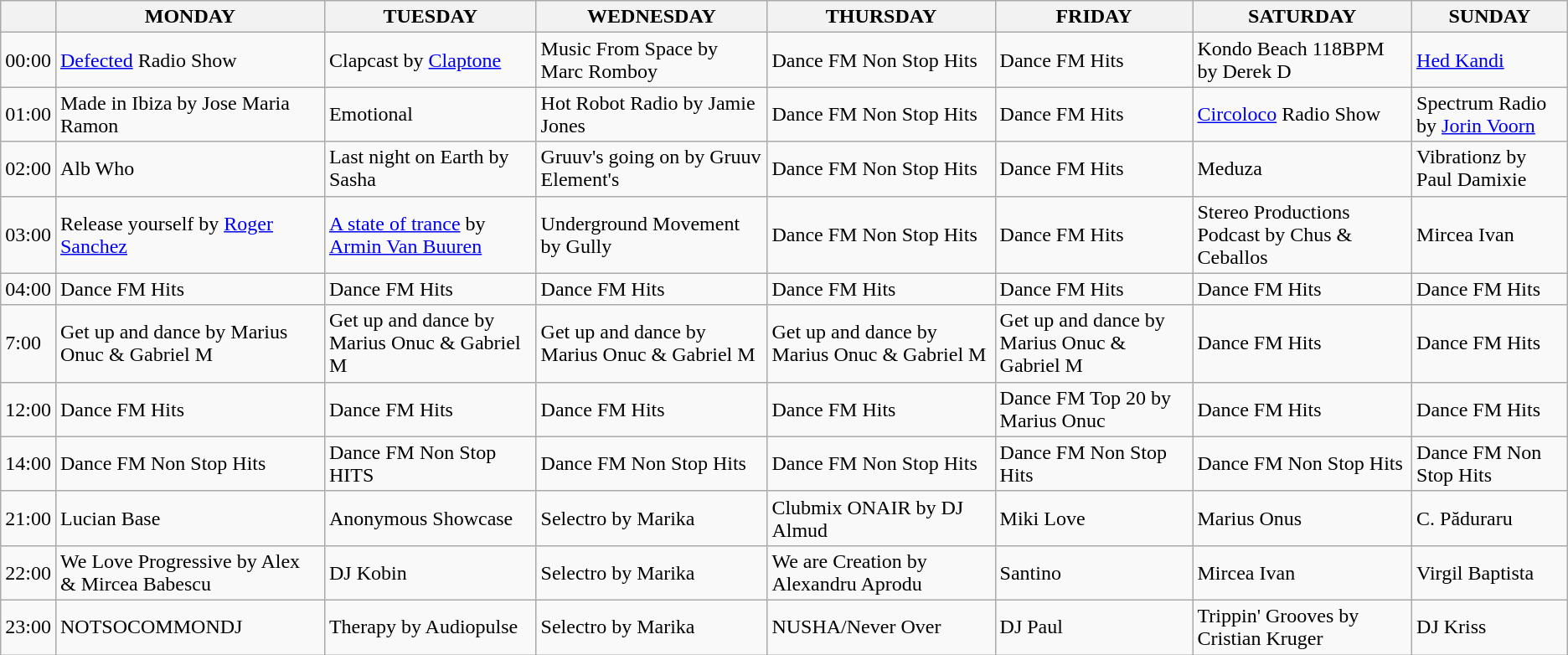<table class="wikitable">
<tr>
<th></th>
<th>MONDAY</th>
<th>TUESDAY</th>
<th>WEDNESDAY</th>
<th>THURSDAY</th>
<th>FRIDAY</th>
<th>SATURDAY</th>
<th>SUNDAY</th>
</tr>
<tr>
<td>00:00</td>
<td><a href='#'>Defected</a> Radio Show</td>
<td>Clapcast by <a href='#'>Claptone</a></td>
<td>Music From Space by Marc Romboy</td>
<td>Dance FM Non Stop Hits</td>
<td>Dance FM Hits</td>
<td>Kondo Beach 118BPM by Derek D</td>
<td><a href='#'>Hed Kandi</a></td>
</tr>
<tr>
<td>01:00</td>
<td>Made in Ibiza by Jose Maria Ramon</td>
<td>Emotional</td>
<td>Hot Robot Radio by Jamie Jones</td>
<td>Dance FM Non Stop Hits</td>
<td>Dance FM Hits</td>
<td><a href='#'>Circoloco</a> Radio Show</td>
<td>Spectrum Radio by <a href='#'>Jorin Voorn</a></td>
</tr>
<tr>
<td>02:00</td>
<td>Alb Who</td>
<td>Last night on Earth by Sasha</td>
<td>Gruuv's going on by Gruuv Element's</td>
<td>Dance FM Non Stop Hits</td>
<td>Dance FM Hits</td>
<td>Meduza</td>
<td>Vibrationz by Paul Damixie</td>
</tr>
<tr>
<td>03:00</td>
<td>Release yourself by <a href='#'>Roger Sanchez</a></td>
<td><a href='#'>A state of trance</a> by <a href='#'>Armin Van Buuren</a></td>
<td>Underground Movement by Gully</td>
<td>Dance FM Non Stop Hits</td>
<td>Dance FM Hits</td>
<td>Stereo Productions Podcast by Chus & Ceballos</td>
<td>Mircea Ivan</td>
</tr>
<tr>
<td>04:00</td>
<td>Dance FM Hits</td>
<td>Dance FM Hits</td>
<td>Dance FM Hits</td>
<td>Dance FM Hits</td>
<td>Dance FM Hits</td>
<td>Dance FM Hits</td>
<td>Dance FM Hits</td>
</tr>
<tr>
<td>7:00</td>
<td>Get up and dance by Marius Onuc & Gabriel M</td>
<td>Get up and dance by Marius Onuc & Gabriel M</td>
<td>Get up and dance by Marius Onuc & Gabriel M</td>
<td>Get up and dance by Marius Onuc & Gabriel M</td>
<td>Get up and dance by Marius Onuc & Gabriel M</td>
<td>Dance FM Hits</td>
<td>Dance FM Hits</td>
</tr>
<tr>
<td>12:00</td>
<td>Dance FM Hits</td>
<td>Dance FM Hits</td>
<td>Dance FM Hits</td>
<td>Dance FM Hits</td>
<td>Dance FM Top 20 by Marius Onuc</td>
<td>Dance FM Hits</td>
<td>Dance FM Hits</td>
</tr>
<tr>
<td>14:00</td>
<td>Dance FM Non Stop Hits</td>
<td>Dance FM Non Stop HITS</td>
<td>Dance FM Non Stop Hits</td>
<td>Dance FM Non Stop Hits</td>
<td>Dance FM Non Stop Hits</td>
<td>Dance FM Non Stop Hits</td>
<td>Dance FM Non Stop Hits</td>
</tr>
<tr>
<td>21:00</td>
<td>Lucian Base</td>
<td>Anonymous Showcase</td>
<td>Selectro by Marika</td>
<td>Clubmix ONAIR by DJ Almud</td>
<td>Miki Love</td>
<td>Marius Onus</td>
<td>C. Păduraru</td>
</tr>
<tr>
<td>22:00</td>
<td>We Love Progressive by Alex & Mircea Babescu</td>
<td>DJ Kobin</td>
<td>Selectro by Marika</td>
<td>We are Creation by Alexandru Aprodu</td>
<td>Santino</td>
<td>Mircea Ivan</td>
<td>Virgil Baptista</td>
</tr>
<tr>
<td>23:00</td>
<td>NOTSOCOMMONDJ</td>
<td>Therapy by Audiopulse</td>
<td>Selectro by Marika</td>
<td>NUSHA/Never Over</td>
<td>DJ Paul</td>
<td>Trippin' Grooves by Cristian Kruger</td>
<td>DJ Kriss</td>
</tr>
</table>
